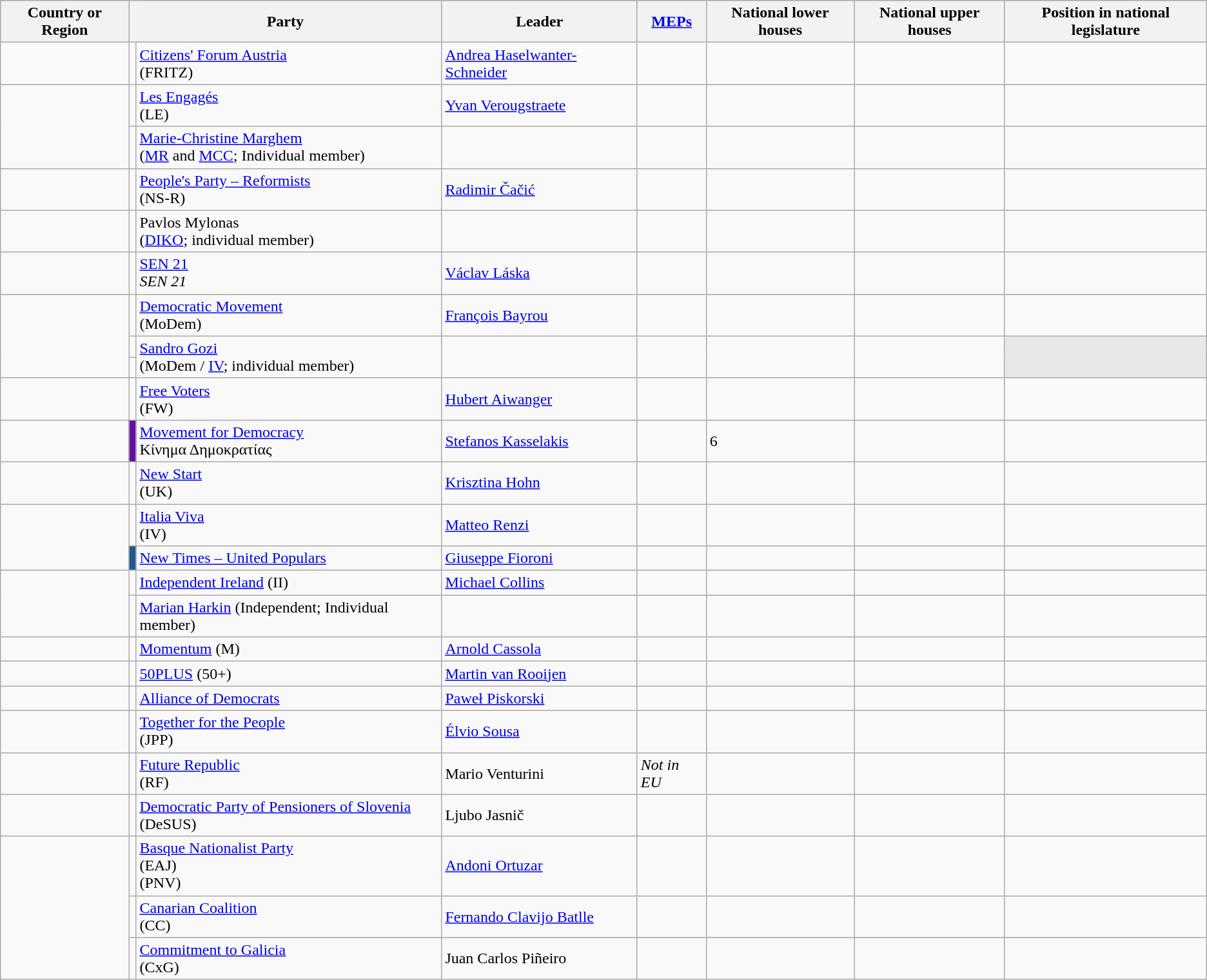<table class="wikitable sortable" border="1">
<tr bgcolor="#cccccc">
<th>Country or Region</th>
<th colspan=2>Party</th>
<th>Leader</th>
<th><a href='#'>MEPs</a></th>
<th>National lower houses</th>
<th>National upper houses</th>
<th>Position in national legislature</th>
</tr>
<tr>
<td></td>
<td style=background:></td>
<td><a href='#'>Citizens' Forum Austria</a><br> (FRITZ)</td>
<td><a href='#'>Andrea Haselwanter-Schneider</a></td>
<td></td>
<td></td>
<td></td>
<td></td>
</tr>
<tr>
<td rowspan=2></td>
<td style=background:></td>
<td><a href='#'>Les Engagés</a><br> (LE)</td>
<td><a href='#'>Yvan Verougstraete</a></td>
<td></td>
<td></td>
<td></td>
<td></td>
</tr>
<tr>
<td style=background:></td>
<td><a href='#'>Marie-Christine Marghem</a><br>(<a href='#'>MR</a> and <a href='#'>MCC</a>; Individual member)</td>
<td></td>
<td></td>
<td></td>
<td></td>
<td></td>
</tr>
<tr>
<td></td>
<td style=background:></td>
<td><a href='#'>People's Party – Reformists</a><br> (NS-R)</td>
<td><a href='#'>Radimir Čačić</a></td>
<td></td>
<td></td>
<td></td>
<td></td>
</tr>
<tr>
<td></td>
<td style=background:></td>
<td>Pavlos Mylonas<br>(<a href='#'>DIKO</a>; individual member)</td>
<td></td>
<td></td>
<td></td>
<td></td>
<td></td>
</tr>
<tr>
<td></td>
<td style=background:></td>
<td><a href='#'>SEN 21</a><br><em>SEN 21</em></td>
<td><a href='#'>Václav Láska</a></td>
<td></td>
<td></td>
<td></td>
<td></td>
</tr>
<tr>
<td rowspan="3"></td>
<td style=background:></td>
<td><a href='#'>Democratic Movement</a><br> (MoDem)</td>
<td><a href='#'>François Bayrou</a></td>
<td></td>
<td></td>
<td></td>
<td></td>
</tr>
<tr>
<td style=background:></td>
<td rowspan=2><a href='#'>Sandro Gozi</a><br>(MoDem / <a href='#'>IV</a>; individual member)</td>
<td rowspan=2></td>
<td rowspan=2></td>
<td rowspan=2></td>
<td rowspan=2></td>
<td rowspan=2 style=background:#e8e8e8;text-align:center></td>
</tr>
<tr>
<td style=background:></td>
</tr>
<tr>
<td></td>
<td style=background:></td>
<td><a href='#'>Free Voters</a><br> (FW)</td>
<td><a href='#'>Hubert Aiwanger</a></td>
<td></td>
<td></td>
<td></td>
<td></td>
</tr>
<tr>
<td></td>
<td style=background:#660fa2></td>
<td><a href='#'>Movement for Democracy</a><br>Κίνημα Δημοκρατίας</td>
<td><a href='#'>Stefanos Kasselakis</a></td>
<td></td>
<td>6 </td>
<td></td>
<td></td>
</tr>
<tr>
<td></td>
<td style=background:></td>
<td><a href='#'>New Start</a><br> (UK)</td>
<td><a href='#'>Krisztina Hohn</a></td>
<td></td>
<td></td>
<td></td>
<td></td>
</tr>
<tr>
<td rowspan="2"></td>
<td style=background:></td>
<td><a href='#'>Italia Viva</a><br> (IV)</td>
<td><a href='#'>Matteo Renzi</a></td>
<td></td>
<td></td>
<td></td>
<td></td>
</tr>
<tr>
<td style=background:#20588f></td>
<td><a href='#'>New Times – United Populars</a><br></td>
<td><a href='#'>Giuseppe Fioroni</a></td>
<td></td>
<td></td>
<td></td>
<td></td>
</tr>
<tr>
<td rowspan="2"></td>
<td style=background:></td>
<td><a href='#'>Independent Ireland</a> (II)</td>
<td><a href='#'>Michael Collins</a></td>
<td></td>
<td></td>
<td></td>
<td></td>
</tr>
<tr>
<td style=background:></td>
<td><a href='#'>Marian Harkin</a> (Independent; Individual member)</td>
<td></td>
<td></td>
<td></td>
<td></td>
<td></td>
</tr>
<tr>
<td></td>
<td style=background:></td>
<td><a href='#'>Momentum</a> (M)</td>
<td><a href='#'>Arnold Cassola</a></td>
<td></td>
<td></td>
<td></td>
<td></td>
</tr>
<tr>
<td></td>
<td style=background:></td>
<td><a href='#'>50PLUS</a> (50+)</td>
<td><a href='#'>Martin van Rooijen</a></td>
<td></td>
<td></td>
<td></td>
<td></td>
</tr>
<tr>
<td></td>
<td style=background:></td>
<td><a href='#'>Alliance of Democrats</a><br></td>
<td><a href='#'>Paweł Piskorski</a></td>
<td></td>
<td></td>
<td></td>
<td></td>
</tr>
<tr>
<td></td>
<td style=background:></td>
<td><a href='#'>Together for the People</a><br> (JPP)</td>
<td><a href='#'>Élvio Sousa</a></td>
<td></td>
<td></td>
<td></td>
<td></td>
</tr>
<tr>
<td></td>
<td style=background:></td>
<td><a href='#'>Future Republic</a><br> (RF)</td>
<td>Mario Venturini</td>
<td><em>Not in EU</em></td>
<td></td>
<td></td>
<td></td>
</tr>
<tr>
<td></td>
<td style=background:></td>
<td><a href='#'>Democratic Party of Pensioners of Slovenia</a> <br> (DeSUS)</td>
<td>Ljubo Jasnič</td>
<td></td>
<td></td>
<td></td>
<td></td>
</tr>
<tr>
<td rowspan="3"><br></td>
<td style=background:></td>
<td><a href='#'>Basque Nationalist Party</a><br> (EAJ)<br> (PNV)</td>
<td><a href='#'>Andoni Ortuzar</a></td>
<td></td>
<td></td>
<td></td>
<td></td>
</tr>
<tr>
<td style=background:></td>
<td><a href='#'>Canarian Coalition</a><br> (CC)</td>
<td><a href='#'>Fernando Clavijo Batlle</a></td>
<td></td>
<td></td>
<td></td>
<td></td>
</tr>
<tr>
<td style=background:></td>
<td><a href='#'>Commitment to Galicia</a><br> (CxG)</td>
<td>Juan Carlos Piñeiro</td>
<td></td>
<td></td>
<td></td>
<td></td>
</tr>
</table>
